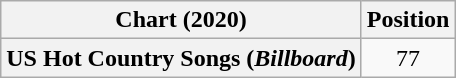<table class="wikitable plainrowheaders" style="text-align:center">
<tr>
<th scope="col">Chart (2020)</th>
<th scope="col">Position</th>
</tr>
<tr>
<th scope="row">US Hot Country Songs (<em>Billboard</em>)</th>
<td>77</td>
</tr>
</table>
